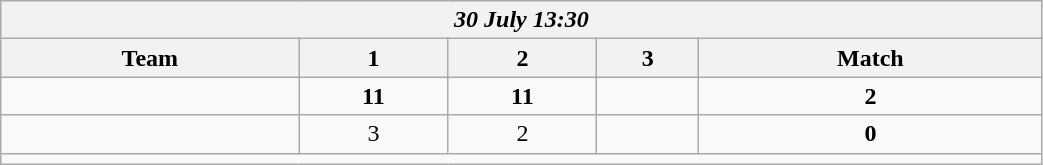<table class=wikitable style="text-align:center; width: 55%">
<tr>
<th colspan=10><em>30 July 13:30</em></th>
</tr>
<tr>
<th>Team</th>
<th>1</th>
<th>2</th>
<th>3</th>
<th>Match</th>
</tr>
<tr>
<td align=left><strong><br></strong></td>
<td><strong>11</strong></td>
<td><strong>11</strong></td>
<td></td>
<td><strong>2</strong></td>
</tr>
<tr>
<td align=left><br></td>
<td>3</td>
<td>2</td>
<td></td>
<td><strong>0</strong></td>
</tr>
<tr>
<td colspan=10></td>
</tr>
</table>
